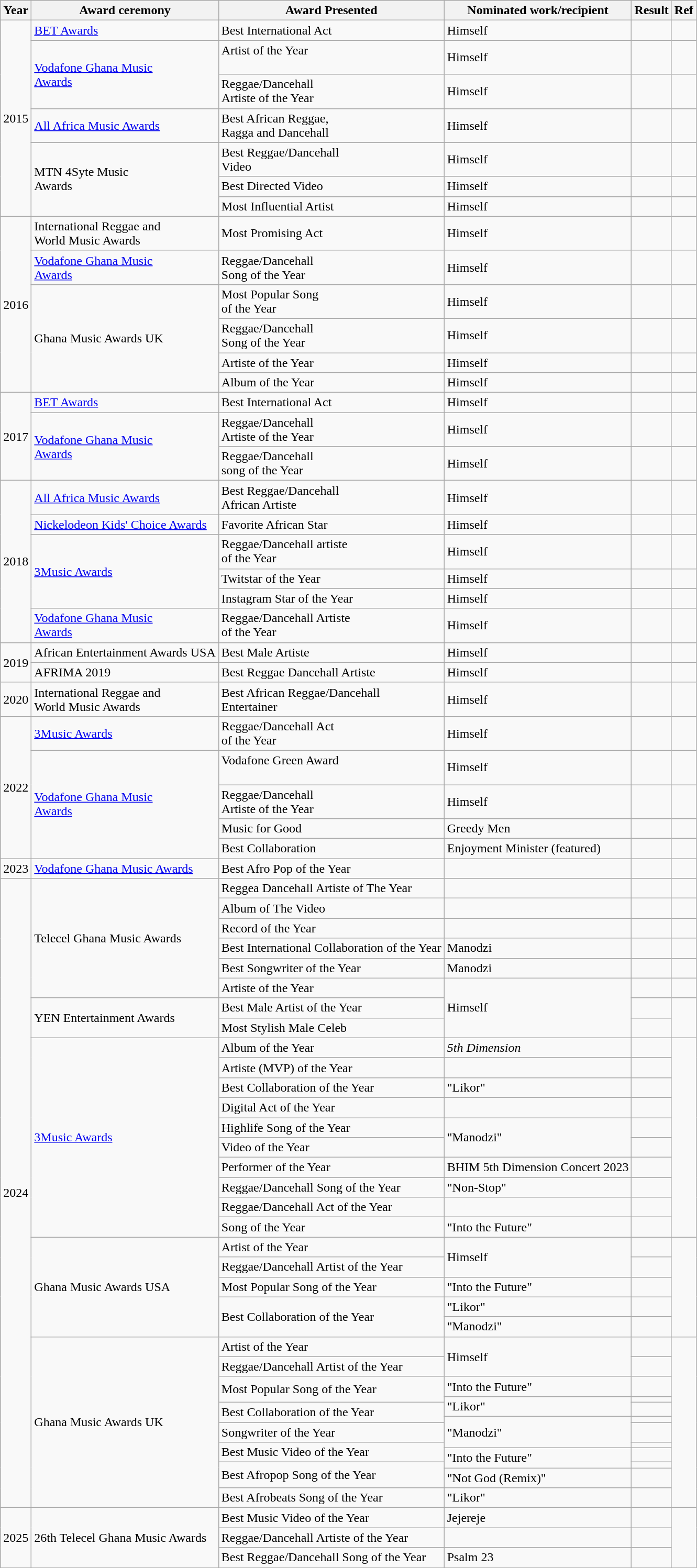<table class="wikitable">
<tr>
<th>Year</th>
<th>Award ceremony</th>
<th>Award Presented</th>
<th>Nominated work/recipient</th>
<th>Result</th>
<th>Ref</th>
</tr>
<tr>
<td rowspan="7">2015</td>
<td><a href='#'>BET Awards</a></td>
<td>Best International Act</td>
<td>Himself</td>
<td></td>
<td></td>
</tr>
<tr>
<td rowspan="2"><a href='#'>Vodafone Ghana Music</a><br><a href='#'>Awards</a></td>
<td>Artist of the Year<br><br></td>
<td>Himself</td>
<td></td>
<td></td>
</tr>
<tr>
<td>Reggae/Dancehall<br>Artiste of the Year</td>
<td>Himself</td>
<td></td>
<td></td>
</tr>
<tr>
<td><a href='#'>All Africa Music Awards</a></td>
<td>Best African Reggae,<br>Ragga and Dancehall</td>
<td>Himself</td>
<td></td>
<td></td>
</tr>
<tr>
<td rowspan="3">MTN 4Syte Music<br>Awards</td>
<td>Best Reggae/Dancehall<br>Video</td>
<td>Himself</td>
<td></td>
<td></td>
</tr>
<tr>
<td>Best Directed Video</td>
<td>Himself</td>
<td></td>
<td></td>
</tr>
<tr>
<td>Most Influential Artist</td>
<td>Himself</td>
<td></td>
<td></td>
</tr>
<tr>
<td rowspan="6">2016</td>
<td>International Reggae and<br>World Music Awards</td>
<td>Most Promising Act</td>
<td>Himself</td>
<td></td>
<td></td>
</tr>
<tr>
<td><a href='#'>Vodafone Ghana Music</a><br><a href='#'>Awards</a></td>
<td>Reggae/Dancehall<br>Song of the Year</td>
<td>Himself</td>
<td></td>
<td></td>
</tr>
<tr>
<td rowspan="4">Ghana Music Awards UK</td>
<td>Most Popular Song<br>of the Year</td>
<td>Himself</td>
<td></td>
<td></td>
</tr>
<tr>
<td>Reggae/Dancehall<br>Song of the Year</td>
<td>Himself</td>
<td></td>
<td></td>
</tr>
<tr>
<td>Artiste of the Year</td>
<td>Himself</td>
<td></td>
<td></td>
</tr>
<tr>
<td>Album of the Year</td>
<td>Himself</td>
<td></td>
<td></td>
</tr>
<tr>
<td rowspan="3">2017</td>
<td><a href='#'>BET Awards</a></td>
<td>Best International Act</td>
<td>Himself</td>
<td></td>
<td></td>
</tr>
<tr>
<td rowspan="2"><a href='#'>Vodafone Ghana Music</a><br><a href='#'>Awards</a></td>
<td>Reggae/Dancehall<br>Artiste of the Year</td>
<td>Himself</td>
<td></td>
<td></td>
</tr>
<tr>
<td>Reggae/Dancehall<br>song of the Year</td>
<td>Himself</td>
<td></td>
<td></td>
</tr>
<tr>
<td rowspan="6">2018</td>
<td><a href='#'>All Africa Music Awards</a></td>
<td>Best Reggae/Dancehall<br>African Artiste</td>
<td>Himself</td>
<td></td>
<td></td>
</tr>
<tr>
<td><a href='#'>Nickelodeon Kids' Choice Awards</a></td>
<td>Favorite African Star</td>
<td>Himself</td>
<td></td>
<td></td>
</tr>
<tr>
<td rowspan="3"><a href='#'>3Music Awards</a></td>
<td>Reggae/Dancehall artiste<br>of the Year</td>
<td>Himself</td>
<td></td>
<td></td>
</tr>
<tr>
<td>Twitstar of the Year</td>
<td>Himself</td>
<td></td>
<td></td>
</tr>
<tr>
<td>Instagram Star of the Year</td>
<td>Himself</td>
<td></td>
<td></td>
</tr>
<tr>
<td><a href='#'>Vodafone Ghana Music</a><br><a href='#'>Awards</a></td>
<td>Reggae/Dancehall Artiste<br>of the Year</td>
<td>Himself</td>
<td></td>
<td></td>
</tr>
<tr>
<td rowspan="2">2019</td>
<td>African Entertainment Awards USA</td>
<td>Best Male Artiste</td>
<td>Himself</td>
<td></td>
<td></td>
</tr>
<tr>
<td>AFRIMA 2019</td>
<td>Best Reggae Dancehall Artiste</td>
<td>Himself</td>
<td></td>
<td></td>
</tr>
<tr>
<td>2020</td>
<td>International Reggae and<br>World Music Awards</td>
<td>Best African Reggae/Dancehall<br>Entertainer</td>
<td>Himself</td>
<td></td>
<td></td>
</tr>
<tr>
<td rowspan="5">2022</td>
<td><a href='#'>3Music Awards</a></td>
<td>Reggae/Dancehall Act<br>of the Year</td>
<td>Himself</td>
<td></td>
<td></td>
</tr>
<tr>
<td rowspan="4"><a href='#'>Vodafone Ghana Music</a><br><a href='#'>Awards</a></td>
<td>Vodafone Green Award<br><br></td>
<td>Himself</td>
<td></td>
<td></td>
</tr>
<tr>
<td>Reggae/Dancehall<br>Artiste of the Year</td>
<td>Himself</td>
<td></td>
<td></td>
</tr>
<tr>
<td>Music for Good</td>
<td>Greedy Men</td>
<td></td>
<td></td>
</tr>
<tr>
<td>Best Collaboration</td>
<td>Enjoyment Minister (featured)</td>
<td></td>
<td></td>
</tr>
<tr>
<td>2023</td>
<td><a href='#'>Vodafone Ghana Music Awards</a></td>
<td>Best Afro Pop of the Year</td>
<td></td>
<td></td>
<td></td>
</tr>
<tr>
<td rowspan="35">2024</td>
<td rowspan="6">Telecel Ghana Music Awards</td>
<td>Reggea Dancehall Artiste of The Year</td>
<td></td>
<td></td>
<td></td>
</tr>
<tr>
<td>Album of The Video</td>
<td></td>
<td></td>
<td></td>
</tr>
<tr>
<td>Record of the Year</td>
<td></td>
<td></td>
<td></td>
</tr>
<tr>
<td>Best International Collaboration of the Year</td>
<td>Manodzi</td>
<td></td>
<td></td>
</tr>
<tr>
<td>Best Songwriter of the Year</td>
<td Manodzi>Manodzi</td>
<td></td>
<td></td>
</tr>
<tr>
<td>Artiste of the Year</td>
<td rowspan=3>Himself</td>
<td></td>
<td></td>
</tr>
<tr>
<td rowspan=2>YEN Entertainment Awards</td>
<td>Best Male Artist of the Year</td>
<td></td>
<td rowspan=2></td>
</tr>
<tr>
<td>Most Stylish Male Celeb</td>
<td></td>
</tr>
<tr>
<td rowspan=10><a href='#'>3Music Awards</a></td>
<td>Album of the Year</td>
<td><em>5th Dimension</em></td>
<td></td>
<td rowspan=10></td>
</tr>
<tr>
<td>Artiste (MVP) of the Year</td>
<td></td>
<td></td>
</tr>
<tr>
<td>Best Collaboration of the Year</td>
<td>"Likor"</td>
<td></td>
</tr>
<tr>
<td>Digital Act of the Year</td>
<td></td>
<td></td>
</tr>
<tr>
<td>Highlife Song of the Year</td>
<td rowspan=2>"Manodzi"</td>
<td></td>
</tr>
<tr>
<td>Video of the Year</td>
<td></td>
</tr>
<tr>
<td>Performer of the Year</td>
<td>BHIM 5th Dimension Concert 2023</td>
<td></td>
</tr>
<tr>
<td>Reggae/Dancehall Song of the Year</td>
<td>"Non-Stop"</td>
<td></td>
</tr>
<tr>
<td>Reggae/Dancehall Act of the Year</td>
<td></td>
<td></td>
</tr>
<tr>
<td>Song of the Year</td>
<td>"Into the Future"</td>
<td></td>
</tr>
<tr>
<td rowspan=5>Ghana Music Awards USA</td>
<td>Artist of the Year</td>
<td rowspan=2>Himself</td>
<td></td>
<td rowspan=5></td>
</tr>
<tr>
<td>Reggae/Dancehall Artist of the Year</td>
<td></td>
</tr>
<tr>
<td>Most Popular Song of the Year</td>
<td>"Into the Future"</td>
<td></td>
</tr>
<tr>
<td rowspan=2>Best Collaboration of the Year</td>
<td>"Likor"</td>
<td></td>
</tr>
<tr>
<td>"Manodzi"</td>
<td></td>
</tr>
<tr>
<td rowspan=12>Ghana Music Awards UK</td>
<td>Artist of the Year</td>
<td rowspan=2>Himself</td>
<td></td>
<td rowspan=12></td>
</tr>
<tr>
<td>Reggae/Dancehall Artist of the Year</td>
<td></td>
</tr>
<tr>
<td rowspan=2>Most Popular Song of the Year</td>
<td>"Into the Future"</td>
<td></td>
</tr>
<tr>
<td rowspan=2>"Likor"</td>
<td></td>
</tr>
<tr>
<td rowspan=2>Best Collaboration of the Year</td>
<td></td>
</tr>
<tr>
<td rowspan=3>"Manodzi"</td>
<td></td>
</tr>
<tr>
<td>Songwriter of the Year</td>
<td></td>
</tr>
<tr>
<td rowspan=2>Best Music Video of the Year</td>
<td></td>
</tr>
<tr>
<td rowspan=2>"Into the Future"</td>
<td></td>
</tr>
<tr>
<td rowspan=2>Best Afropop Song of the Year</td>
<td></td>
</tr>
<tr>
<td>"Not God (Remix)"</td>
<td></td>
</tr>
<tr>
<td>Best Afrobeats Song of the Year</td>
<td>"Likor"</td>
<td></td>
</tr>
<tr>
<td rowspan=3>2025</td>
<td rowspan=3">26th Telecel Ghana Music Awards</td>
<td>Best Music Video of the Year</td>
<td>Jejereje</td>
<td></td>
<td rowspan=3></td>
</tr>
<tr>
<td>Reggae/Dancehall Artiste of the Year</td>
<td></td>
<td></td>
</tr>
<tr>
<td>Best Reggae/Dancehall Song of the Year</td>
<td>Psalm 23</td>
<td></td>
</tr>
</table>
